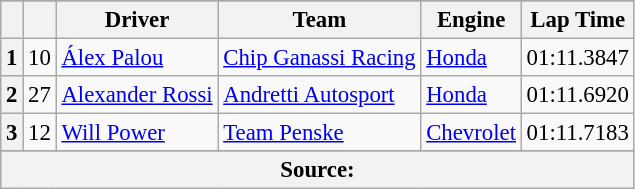<table class="wikitable" style="font-size:95%;">
<tr>
</tr>
<tr>
<th></th>
<th></th>
<th>Driver</th>
<th>Team</th>
<th>Engine</th>
<th>Lap Time</th>
</tr>
<tr>
<th>1</th>
<td align="center">10</td>
<td> <a href='#'>Álex Palou</a></td>
<td><a href='#'>Chip Ganassi Racing</a></td>
<td><a href='#'>Honda</a></td>
<td>01:11.3847</td>
</tr>
<tr>
<th>2</th>
<td align="center">27</td>
<td> <a href='#'>Alexander Rossi</a></td>
<td><a href='#'>Andretti Autosport</a></td>
<td><a href='#'>Honda</a></td>
<td>01:11.6920</td>
</tr>
<tr>
<th>3</th>
<td align="center">12</td>
<td> <a href='#'>Will Power</a></td>
<td><a href='#'>Team Penske</a></td>
<td><a href='#'>Chevrolet</a></td>
<td>01:11.7183</td>
</tr>
<tr>
</tr>
<tr class="sortbottom">
<th colspan="6">Source:</th>
</tr>
</table>
